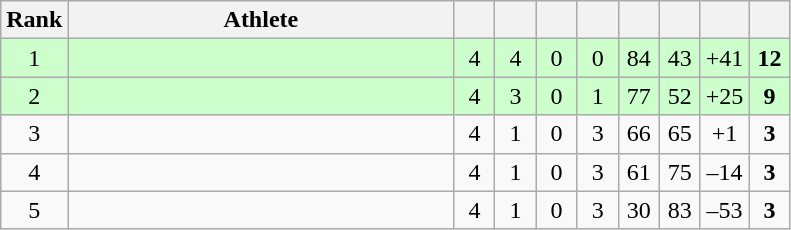<table class=wikitable style="text-align:center">
<tr>
<th width=20>Rank</th>
<th width=250>Athlete</th>
<th width=20></th>
<th width=20></th>
<th width=20></th>
<th width=20></th>
<th width=20></th>
<th width=20></th>
<th width=20></th>
<th width=20></th>
</tr>
<tr bgcolor="#ccffcc">
<td>1</td>
<td align=left></td>
<td>4</td>
<td>4</td>
<td>0</td>
<td>0</td>
<td>84</td>
<td>43</td>
<td>+41</td>
<td><strong>12</strong></td>
</tr>
<tr bgcolor="#ccffcc">
<td>2</td>
<td align=left></td>
<td>4</td>
<td>3</td>
<td>0</td>
<td>1</td>
<td>77</td>
<td>52</td>
<td>+25</td>
<td><strong>9</strong></td>
</tr>
<tr>
<td>3</td>
<td align=left></td>
<td>4</td>
<td>1</td>
<td>0</td>
<td>3</td>
<td>66</td>
<td>65</td>
<td>+1</td>
<td><strong>3</strong></td>
</tr>
<tr>
<td>4</td>
<td align=left></td>
<td>4</td>
<td>1</td>
<td>0</td>
<td>3</td>
<td>61</td>
<td>75</td>
<td>–14</td>
<td><strong>3</strong></td>
</tr>
<tr>
<td>5</td>
<td align=left></td>
<td>4</td>
<td>1</td>
<td>0</td>
<td>3</td>
<td>30</td>
<td>83</td>
<td>–53</td>
<td><strong>3</strong></td>
</tr>
</table>
